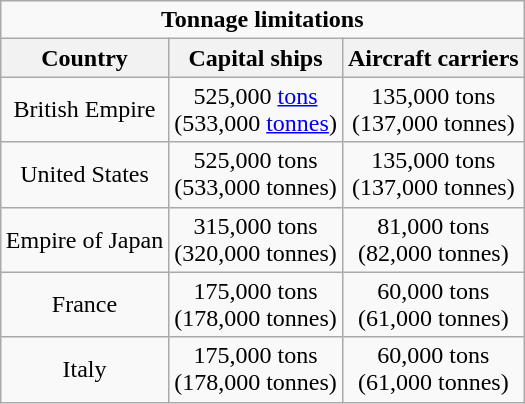<table class="wikitable" align="right" style="text-align:center">
<tr>
<td colspan=3><strong>Tonnage limitations</strong></td>
</tr>
<tr>
<th>Country</th>
<th>Capital ships</th>
<th>Aircraft carriers</th>
</tr>
<tr>
<td>British Empire</td>
<td>525,000 <a href='#'>tons</a><br>(533,000 <a href='#'>tonnes</a>)</td>
<td>135,000 tons<br>(137,000 tonnes)</td>
</tr>
<tr>
<td>United States</td>
<td>525,000 tons<br>(533,000 tonnes)</td>
<td>135,000 tons<br>(137,000 tonnes)</td>
</tr>
<tr>
<td>Empire of Japan</td>
<td>315,000 tons<br>(320,000 tonnes)</td>
<td>81,000 tons<br>(82,000 tonnes)</td>
</tr>
<tr>
<td>France</td>
<td>175,000 tons<br>(178,000 tonnes)</td>
<td>60,000 tons<br>(61,000 tonnes)</td>
</tr>
<tr>
<td>Italy</td>
<td>175,000 tons<br>(178,000 tonnes)</td>
<td>60,000 tons<br>(61,000 tonnes)</td>
</tr>
</table>
